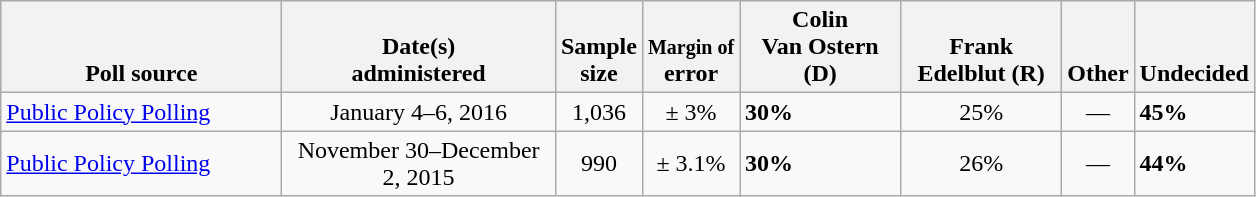<table class="wikitable">
<tr valign= bottom>
<th style="width:180px;">Poll source</th>
<th style="width:175px;">Date(s)<br>administered</th>
<th class=small>Sample<br>size</th>
<th><small>Margin of</small><br>error</th>
<th style="width:100px;">Colin<br>Van Ostern (D)</th>
<th style="width:100px;">Frank<br>Edelblut (R)</th>
<th>Other</th>
<th>Undecided</th>
</tr>
<tr>
<td><a href='#'>Public Policy Polling</a></td>
<td align=center>January 4–6, 2016</td>
<td align=center>1,036</td>
<td align=center>± 3%</td>
<td><strong>30%</strong></td>
<td align=center>25%</td>
<td align=center>—</td>
<td><strong>45%</strong></td>
</tr>
<tr>
<td><a href='#'>Public Policy Polling</a></td>
<td align=center>November 30–December 2, 2015</td>
<td align=center>990</td>
<td align=center>± 3.1%</td>
<td><strong>30%</strong></td>
<td align=center>26%</td>
<td align=center>—</td>
<td><strong>44%</strong></td>
</tr>
</table>
